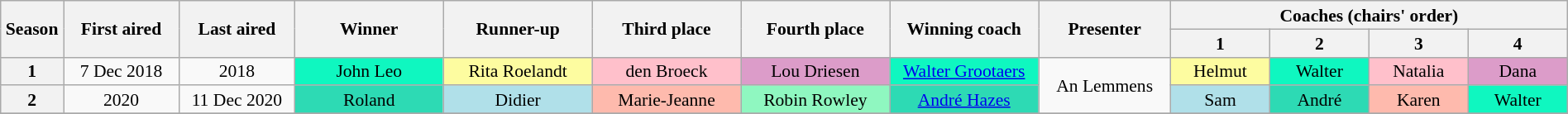<table class="wikitable" style="text-align:center; font-size:90%; line-height:16px; width:100%">
<tr>
<th rowspan="2" scope="col" width="02%">Season</th>
<th rowspan="2" scope="col" width="07%">First aired</th>
<th rowspan="2" scope="col" width="07%">Last aired</th>
<th rowspan="2" scope="col" width="09%">Winner</th>
<th rowspan="2" scope="col" width="09%">Runner-up</th>
<th rowspan="2" scope="col" width="09%">Third place</th>
<th rowspan="2" scope="col" width="09%">Fourth place</th>
<th rowspan="2" scope="col" width="09%">Winning coach</th>
<th rowspan="2" scope="col" width="08%">Presenter</th>
<th colspan="4" scope="col" width="24%">Coaches (chairs' order)</th>
</tr>
<tr>
<th width="06%">1</th>
<th width="06%">2</th>
<th width="06%">3</th>
<th width="06%">4</th>
</tr>
<tr>
<th>1</th>
<td>7 Dec 2018</td>
<td> 2018</td>
<td style="background:#0ff7c0">John Leo</td>
<td style="background:#FDFCA0">Rita Roelandt</td>
<td style="background:pink"> den Broeck</td>
<td style="background:#dc9cc9">Lou Driesen</td>
<td style="background:#0ff7c0"><a href='#'>Walter Grootaers</a></td>
<td rowspan="2">An Lemmens</td>
<td style="background:#FDFCA0">Helmut</td>
<td style="background:#0ff7c0">Walter</td>
<td style="background:pink">Natalia</td>
<td style="background:#dc9cc9">Dana</td>
</tr>
<tr>
<th>2</th>
<td> 2020</td>
<td>11 Dec 2020</td>
<td style="background:#2ddab4">Roland </td>
<td style="background:#b0e0e9">Didier</td>
<td style="background:#febaad">Marie-Jeanne</td>
<td style="background:#8ff7c0">Robin Rowley</td>
<td style="background:#2ddab4"><a href='#'>André Hazes</a></td>
<td style="background:#b0e0e9">Sam</td>
<td style="background:#2ddab4">André</td>
<td style="background:#febaad">Karen</td>
<td style="background:#0ff7c0">Walter</td>
</tr>
<tr>
</tr>
</table>
